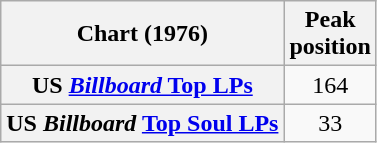<table class="wikitable plainrowheaders">
<tr>
<th scope="col">Chart (1976)</th>
<th scope="col">Peak<br>position</th>
</tr>
<tr>
<th scope="row">US <a href='#'><em>Billboard</em> Top LPs</a></th>
<td align="center">164</td>
</tr>
<tr>
<th scope="row">US <em>Billboard</em> <a href='#'>Top Soul LPs</a></th>
<td align="center">33</td>
</tr>
</table>
